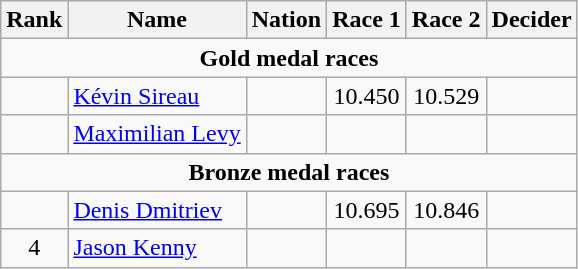<table class="wikitable" style="text-align:center">
<tr>
<th>Rank</th>
<th>Name</th>
<th>Nation</th>
<th>Race 1</th>
<th>Race 2</th>
<th>Decider</th>
</tr>
<tr>
<td colspan=6><strong>Gold medal races</strong></td>
</tr>
<tr>
<td></td>
<td align=left><a href='#'>Kévin Sireau</a></td>
<td align=left></td>
<td>10.450</td>
<td>10.529</td>
<td></td>
</tr>
<tr>
<td></td>
<td align=left><a href='#'>Maximilian Levy</a></td>
<td align=left></td>
<td></td>
<td></td>
<td></td>
</tr>
<tr>
<td colspan=6><strong>Bronze medal races</strong></td>
</tr>
<tr>
<td></td>
<td align=left><a href='#'>Denis Dmitriev</a></td>
<td align=left></td>
<td>10.695</td>
<td>10.846</td>
<td></td>
</tr>
<tr>
<td>4</td>
<td align=left><a href='#'>Jason Kenny</a></td>
<td align=left></td>
<td></td>
<td></td>
<td></td>
</tr>
</table>
